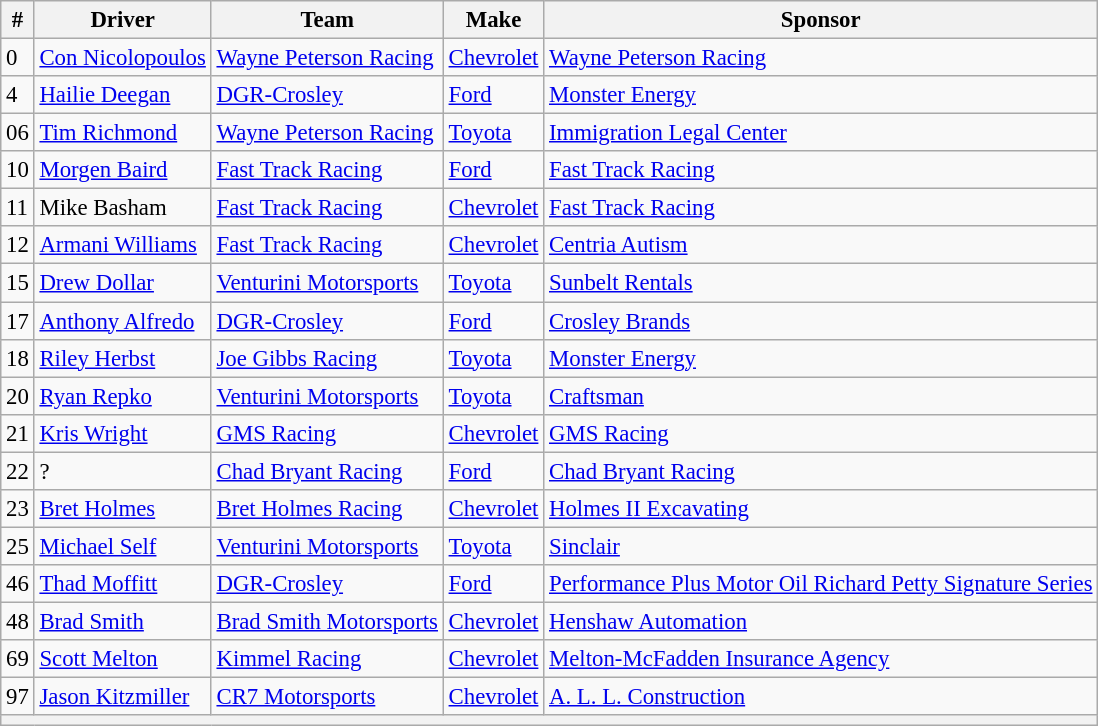<table class="wikitable" style="font-size:95%">
<tr>
<th>#</th>
<th>Driver</th>
<th>Team</th>
<th>Make</th>
<th>Sponsor</th>
</tr>
<tr>
<td>0</td>
<td><a href='#'>Con Nicolopoulos</a></td>
<td><a href='#'>Wayne Peterson Racing</a></td>
<td><a href='#'>Chevrolet</a></td>
<td><a href='#'>Wayne Peterson Racing</a></td>
</tr>
<tr>
<td>4</td>
<td><a href='#'>Hailie Deegan</a></td>
<td><a href='#'>DGR-Crosley</a></td>
<td><a href='#'>Ford</a></td>
<td><a href='#'>Monster Energy</a></td>
</tr>
<tr>
<td>06</td>
<td><a href='#'>Tim Richmond</a></td>
<td><a href='#'>Wayne Peterson Racing</a></td>
<td><a href='#'>Toyota</a></td>
<td><a href='#'>Immigration Legal Center</a></td>
</tr>
<tr>
<td>10</td>
<td><a href='#'>Morgen Baird</a></td>
<td><a href='#'>Fast Track Racing</a></td>
<td><a href='#'>Ford</a></td>
<td><a href='#'>Fast Track Racing</a></td>
</tr>
<tr>
<td>11</td>
<td>Mike Basham</td>
<td><a href='#'>Fast Track Racing</a></td>
<td><a href='#'>Chevrolet</a></td>
<td><a href='#'>Fast Track Racing</a></td>
</tr>
<tr>
<td>12</td>
<td><a href='#'>Armani Williams</a></td>
<td><a href='#'>Fast Track Racing</a></td>
<td><a href='#'>Chevrolet</a></td>
<td><a href='#'>Centria Autism</a></td>
</tr>
<tr>
<td>15</td>
<td><a href='#'>Drew Dollar</a></td>
<td><a href='#'>Venturini Motorsports</a></td>
<td><a href='#'>Toyota</a></td>
<td><a href='#'>Sunbelt Rentals</a></td>
</tr>
<tr>
<td>17</td>
<td><a href='#'>Anthony Alfredo</a></td>
<td><a href='#'>DGR-Crosley</a></td>
<td><a href='#'>Ford</a></td>
<td><a href='#'>Crosley Brands</a></td>
</tr>
<tr>
<td>18</td>
<td><a href='#'>Riley Herbst</a></td>
<td><a href='#'>Joe Gibbs Racing</a></td>
<td><a href='#'>Toyota</a></td>
<td><a href='#'>Monster Energy</a></td>
</tr>
<tr>
<td>20</td>
<td><a href='#'>Ryan Repko</a></td>
<td><a href='#'>Venturini Motorsports</a></td>
<td><a href='#'>Toyota</a></td>
<td><a href='#'>Craftsman</a></td>
</tr>
<tr>
<td>21</td>
<td><a href='#'>Kris Wright</a></td>
<td><a href='#'>GMS Racing</a></td>
<td><a href='#'>Chevrolet</a></td>
<td><a href='#'>GMS Racing</a></td>
</tr>
<tr>
<td>22</td>
<td>?</td>
<td><a href='#'>Chad Bryant Racing</a></td>
<td><a href='#'>Ford</a></td>
<td><a href='#'>Chad Bryant Racing</a></td>
</tr>
<tr>
<td>23</td>
<td><a href='#'>Bret Holmes</a></td>
<td><a href='#'>Bret Holmes Racing</a></td>
<td><a href='#'>Chevrolet</a></td>
<td><a href='#'>Holmes II Excavating</a></td>
</tr>
<tr>
<td>25</td>
<td><a href='#'>Michael Self</a></td>
<td><a href='#'>Venturini Motorsports</a></td>
<td><a href='#'>Toyota</a></td>
<td><a href='#'>Sinclair</a></td>
</tr>
<tr>
<td>46</td>
<td><a href='#'>Thad Moffitt</a></td>
<td><a href='#'>DGR-Crosley</a></td>
<td><a href='#'>Ford</a></td>
<td><a href='#'>Performance Plus Motor Oil Richard Petty Signature Series</a></td>
</tr>
<tr>
<td>48</td>
<td><a href='#'>Brad Smith</a></td>
<td><a href='#'>Brad Smith Motorsports</a></td>
<td><a href='#'>Chevrolet</a></td>
<td><a href='#'>Henshaw Automation</a></td>
</tr>
<tr>
<td>69</td>
<td><a href='#'>Scott Melton</a></td>
<td><a href='#'>Kimmel Racing</a></td>
<td><a href='#'>Chevrolet</a></td>
<td><a href='#'>Melton-McFadden Insurance Agency</a></td>
</tr>
<tr>
<td>97</td>
<td><a href='#'>Jason Kitzmiller</a></td>
<td><a href='#'>CR7 Motorsports</a></td>
<td><a href='#'>Chevrolet</a></td>
<td><a href='#'>A. L. L. Construction</a></td>
</tr>
<tr>
<th colspan="5"></th>
</tr>
</table>
